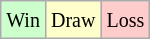<table class="wikitable">
<tr>
<td style="background-color: #CCFFCC;"><small>Win</small></td>
<td style="background-color: #FFFFCC;"><small>Draw</small></td>
<td style="background-color: #FFCCCC;"><small>Loss</small></td>
</tr>
</table>
